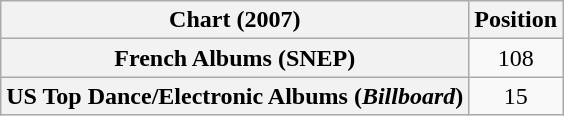<table class="wikitable plainrowheaders" style="text-align:center">
<tr>
<th scope="col">Chart (2007)</th>
<th scope="col">Position</th>
</tr>
<tr>
<th scope="row">French Albums (SNEP)</th>
<td>108</td>
</tr>
<tr>
<th scope="row">US Top Dance/Electronic Albums (<em>Billboard</em>)</th>
<td>15</td>
</tr>
</table>
